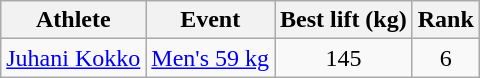<table class="wikitable">
<tr>
<th>Athlete</th>
<th>Event</th>
<th>Best lift (kg)</th>
<th>Rank</th>
</tr>
<tr>
<td><a href='#'>Juhani Kokko</a></td>
<td><a href='#'>Men's 59 kg</a></td>
<td align=center>145</td>
<td align=center>6</td>
</tr>
</table>
